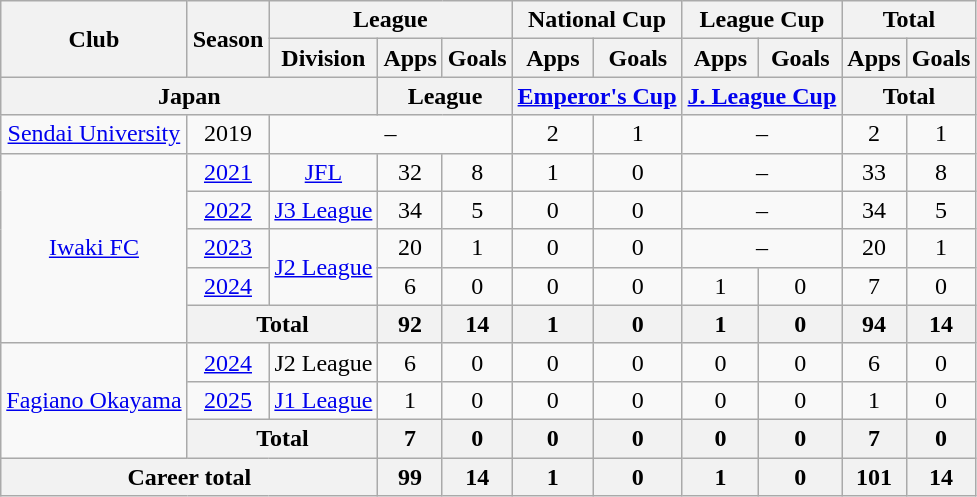<table class="wikitable" style="text-align:center">
<tr>
<th rowspan=2>Club</th>
<th rowspan=2>Season</th>
<th colspan=3>League</th>
<th colspan=2>National Cup</th>
<th colspan=2>League Cup</th>
<th colspan=2>Total</th>
</tr>
<tr>
<th>Division</th>
<th>Apps</th>
<th>Goals</th>
<th>Apps</th>
<th>Goals</th>
<th>Apps</th>
<th>Goals</th>
<th>Apps</th>
<th>Goals</th>
</tr>
<tr>
<th colspan=3>Japan</th>
<th colspan=2>League</th>
<th colspan=2><a href='#'>Emperor's Cup</a></th>
<th colspan=2><a href='#'>J. League Cup</a></th>
<th colspan=2>Total</th>
</tr>
<tr>
<td><a href='#'>Sendai University</a></td>
<td>2019</td>
<td colspan="3">–</td>
<td>2</td>
<td>1</td>
<td colspan="2">–</td>
<td>2</td>
<td>1</td>
</tr>
<tr>
<td rowspan="5"><a href='#'>Iwaki FC</a></td>
<td><a href='#'>2021</a></td>
<td><a href='#'>JFL</a></td>
<td>32</td>
<td>8</td>
<td>1</td>
<td>0</td>
<td colspan="2">–</td>
<td>33</td>
<td>8</td>
</tr>
<tr>
<td><a href='#'>2022</a></td>
<td><a href='#'>J3 League</a></td>
<td>34</td>
<td>5</td>
<td>0</td>
<td>0</td>
<td colspan="2">–</td>
<td>34</td>
<td>5</td>
</tr>
<tr>
<td><a href='#'>2023</a></td>
<td rowspan="2"><a href='#'>J2 League</a></td>
<td>20</td>
<td>1</td>
<td>0</td>
<td>0</td>
<td colspan="2">–</td>
<td>20</td>
<td>1</td>
</tr>
<tr>
<td><a href='#'>2024</a></td>
<td>6</td>
<td>0</td>
<td>0</td>
<td>0</td>
<td>1</td>
<td>0</td>
<td>7</td>
<td>0</td>
</tr>
<tr>
<th colspan="2">Total</th>
<th>92</th>
<th>14</th>
<th>1</th>
<th>0</th>
<th>1</th>
<th>0</th>
<th>94</th>
<th>14</th>
</tr>
<tr>
<td rowspan="3"><a href='#'>Fagiano Okayama</a></td>
<td><a href='#'>2024</a></td>
<td>J2 League</td>
<td>6</td>
<td>0</td>
<td>0</td>
<td>0</td>
<td>0</td>
<td>0</td>
<td>6</td>
<td>0</td>
</tr>
<tr>
<td><a href='#'>2025</a></td>
<td><a href='#'>J1 League</a></td>
<td>1</td>
<td>0</td>
<td>0</td>
<td>0</td>
<td>0</td>
<td>0</td>
<td>1</td>
<td>0</td>
</tr>
<tr>
<th colspan="2">Total</th>
<th>7</th>
<th>0</th>
<th>0</th>
<th>0</th>
<th>0</th>
<th>0</th>
<th>7</th>
<th>0</th>
</tr>
<tr>
<th colspan=3>Career total</th>
<th>99</th>
<th>14</th>
<th>1</th>
<th>0</th>
<th>1</th>
<th>0</th>
<th>101</th>
<th>14</th>
</tr>
</table>
